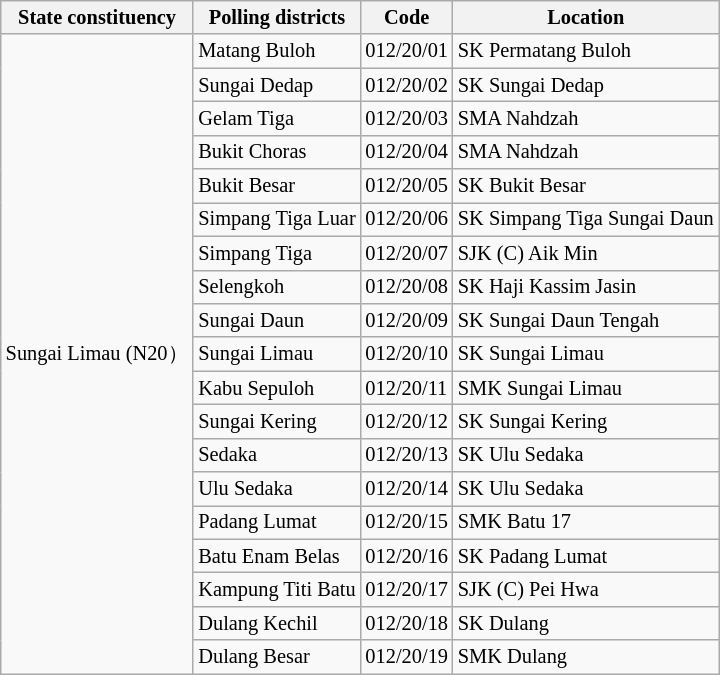<table class="wikitable sortable mw-collapsible" style="white-space:nowrap;font-size:85%">
<tr>
<th>State constituency</th>
<th>Polling districts</th>
<th>Code</th>
<th>Location</th>
</tr>
<tr>
<td rowspan="19">Sungai Limau (N20）</td>
<td>Matang Buloh</td>
<td>012/20/01</td>
<td>SK Permatang Buloh</td>
</tr>
<tr>
<td>Sungai Dedap</td>
<td>012/20/02</td>
<td>SK Sungai Dedap</td>
</tr>
<tr>
<td>Gelam Tiga</td>
<td>012/20/03</td>
<td>SMA Nahdzah</td>
</tr>
<tr>
<td>Bukit Choras</td>
<td>012/20/04</td>
<td>SMA Nahdzah</td>
</tr>
<tr>
<td>Bukit Besar</td>
<td>012/20/05</td>
<td>SK Bukit Besar</td>
</tr>
<tr>
<td>Simpang Tiga Luar</td>
<td>012/20/06</td>
<td>SK Simpang Tiga Sungai Daun</td>
</tr>
<tr>
<td>Simpang Tiga</td>
<td>012/20/07</td>
<td>SJK (C) Aik Min</td>
</tr>
<tr>
<td>Selengkoh</td>
<td>012/20/08</td>
<td>SK Haji Kassim Jasin</td>
</tr>
<tr>
<td>Sungai Daun</td>
<td>012/20/09</td>
<td>SK Sungai Daun Tengah</td>
</tr>
<tr>
<td>Sungai Limau</td>
<td>012/20/10</td>
<td>SK Sungai Limau</td>
</tr>
<tr>
<td>Kabu Sepuloh</td>
<td>012/20/11</td>
<td>SMK Sungai Limau</td>
</tr>
<tr>
<td>Sungai Kering</td>
<td>012/20/12</td>
<td>SK Sungai Kering</td>
</tr>
<tr>
<td>Sedaka</td>
<td>012/20/13</td>
<td>SK Ulu Sedaka</td>
</tr>
<tr>
<td>Ulu Sedaka</td>
<td>012/20/14</td>
<td>SK Ulu Sedaka</td>
</tr>
<tr>
<td>Padang Lumat</td>
<td>012/20/15</td>
<td>SMK Batu 17</td>
</tr>
<tr>
<td>Batu Enam Belas</td>
<td>012/20/16</td>
<td>SK Padang Lumat</td>
</tr>
<tr>
<td>Kampung Titi Batu</td>
<td>012/20/17</td>
<td>SJK (C) Pei Hwa</td>
</tr>
<tr>
<td>Dulang Kechil</td>
<td>012/20/18</td>
<td>SK Dulang</td>
</tr>
<tr>
<td>Dulang Besar</td>
<td>012/20/19</td>
<td>SMK Dulang</td>
</tr>
</table>
